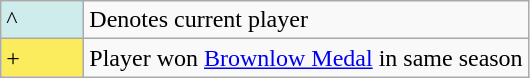<table class="wikitable">
<tr>
<td style="background:#cfecec; width:3em;">^</td>
<td>Denotes current player</td>
</tr>
<tr>
<td style="background:#fbec5d; width:3em;">+</td>
<td>Player won <a href='#'>Brownlow Medal</a> in same season</td>
</tr>
</table>
